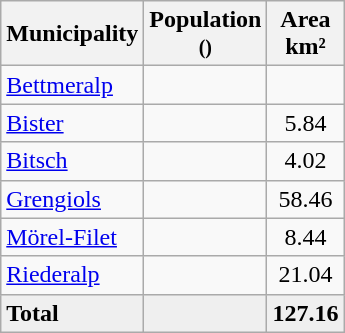<table class="wikitable">
<tr>
<th>Municipality</th>
<th>Population<br><small>()</small></th>
<th>Area <br>km²</th>
</tr>
<tr>
<td><a href='#'>Bettmeralp</a></td>
<td align="center"></td>
<td align="center"></td>
</tr>
<tr>
<td><a href='#'>Bister</a></td>
<td align="center"></td>
<td align="center">5.84</td>
</tr>
<tr>
<td><a href='#'>Bitsch</a></td>
<td align="center"></td>
<td align="center">4.02</td>
</tr>
<tr>
<td><a href='#'>Grengiols</a></td>
<td align="center"></td>
<td align="center">58.46</td>
</tr>
<tr>
<td><a href='#'>Mörel-Filet</a></td>
<td align="center"></td>
<td align="center">8.44</td>
</tr>
<tr>
<td><a href='#'>Riederalp</a></td>
<td align="center"></td>
<td align="center">21.04</td>
</tr>
<tr>
<td bgcolor="#EFEFEF"><strong>Total</strong></td>
<td bgcolor="#EFEFEF" align="center"></td>
<td bgcolor="#EFEFEF" align="center"><strong>127.16</strong></td>
</tr>
</table>
